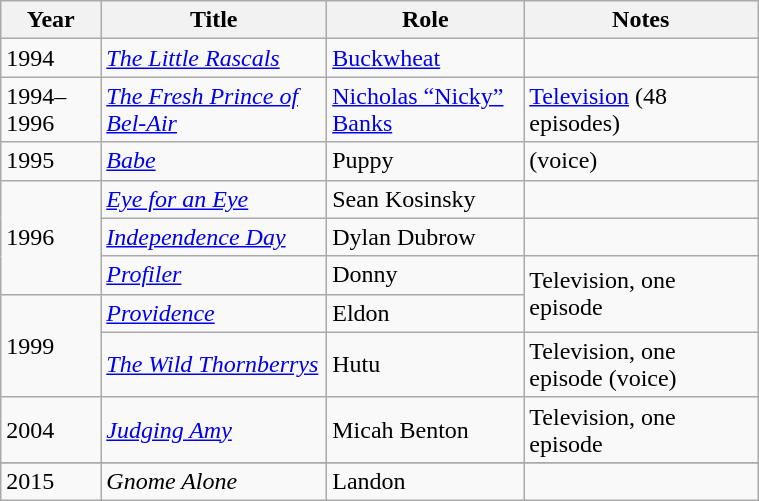<table class="wikitable" width=40%>
<tr>
<th>Year</th>
<th>Title</th>
<th>Role</th>
<th>Notes</th>
</tr>
<tr>
<td>1994</td>
<td><em><a href='#'>The Little Rascals</a></em></td>
<td><a href='#'>Buckwheat</a></td>
<td></td>
</tr>
<tr>
<td>1994–1996</td>
<td><em><a href='#'>The Fresh Prince of Bel-Air</a></em></td>
<td><a href='#'>Nicholas “Nicky” Banks</a></td>
<td><a href='#'>Television</a> (48 episodes)</td>
</tr>
<tr>
<td>1995</td>
<td><em><a href='#'>Babe</a></em></td>
<td>Puppy</td>
<td>(voice)</td>
</tr>
<tr>
<td rowspan="3">1996</td>
<td><em><a href='#'>Eye for an Eye</a></em></td>
<td>Sean Kosinsky</td>
<td></td>
</tr>
<tr>
<td><em><a href='#'>Independence Day</a></em></td>
<td>Dylan Dubrow</td>
<td></td>
</tr>
<tr>
<td><em><a href='#'>Profiler</a></em></td>
<td>Donny</td>
<td rowspan="2">Television, one episode</td>
</tr>
<tr>
<td rowspan="2">1999</td>
<td><em><a href='#'>Providence</a></em></td>
<td>Eldon</td>
</tr>
<tr>
<td><em><a href='#'>The Wild Thornberrys</a></em></td>
<td>Hutu</td>
<td>Television, one episode (voice)</td>
</tr>
<tr>
<td>2004</td>
<td><em><a href='#'>Judging Amy</a></em></td>
<td>Micah Benton</td>
<td>Television, one episode</td>
</tr>
<tr>
</tr>
<tr>
<td>2015</td>
<td><em>Gnome Alone</em></td>
<td>Landon</td>
<td></td>
</tr>
</table>
